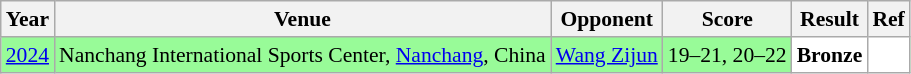<table class="sortable wikitable" style="font-size: 90%;">
<tr>
<th>Year</th>
<th>Venue</th>
<th>Opponent</th>
<th>Score</th>
<th>Result</th>
<th>Ref</th>
</tr>
<tr style="background:#98FB98">
<td align="center"><a href='#'>2024</a></td>
<td align="left">Nanchang International Sports Center, <a href='#'>Nanchang</a>, China</td>
<td align="left"> <a href='#'>Wang Zijun</a></td>
<td align="left">19–21, 20–22</td>
<td style="text-align:left; background:white"> <strong>Bronze</strong></td>
<td style="text-align:center; background:white"></td>
</tr>
</table>
